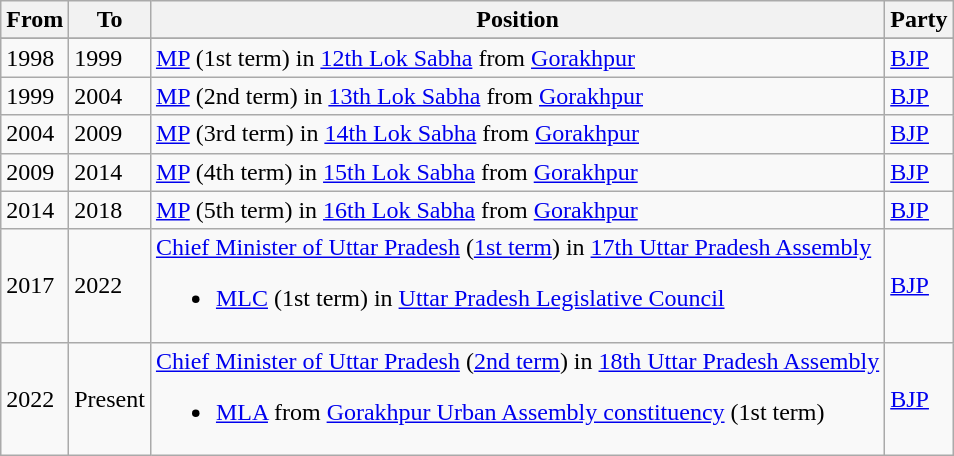<table class="wikitable sortable">
<tr>
<th>From</th>
<th>To</th>
<th>Position</th>
<th>Party</th>
</tr>
<tr>
</tr>
<tr>
<td>1998</td>
<td>1999</td>
<td><a href='#'>MP</a> (1st term) in <a href='#'>12th Lok Sabha</a> from <a href='#'>Gorakhpur</a></td>
<td><a href='#'>BJP</a></td>
</tr>
<tr>
<td>1999</td>
<td>2004</td>
<td><a href='#'>MP</a> (2nd term) in <a href='#'>13th Lok Sabha</a> from <a href='#'>Gorakhpur</a></td>
<td><a href='#'>BJP</a></td>
</tr>
<tr>
<td>2004</td>
<td>2009</td>
<td><a href='#'>MP</a> (3rd term) in <a href='#'>14th Lok Sabha</a> from <a href='#'>Gorakhpur</a></td>
<td><a href='#'>BJP</a></td>
</tr>
<tr>
<td>2009</td>
<td>2014</td>
<td><a href='#'>MP</a> (4th term) in <a href='#'>15th Lok Sabha</a> from <a href='#'>Gorakhpur</a></td>
<td><a href='#'>BJP</a></td>
</tr>
<tr>
<td>2014</td>
<td>2018</td>
<td><a href='#'>MP</a> (5th term) in <a href='#'>16th Lok Sabha</a> from <a href='#'>Gorakhpur</a></td>
<td><a href='#'>BJP</a></td>
</tr>
<tr>
<td>2017</td>
<td>2022</td>
<td><a href='#'>Chief Minister of Uttar Pradesh</a> (<a href='#'>1st term</a>) in <a href='#'>17th Uttar Pradesh Assembly</a><br><ul><li><a href='#'>MLC</a> (1st term) in <a href='#'>Uttar Pradesh Legislative Council</a></li></ul></td>
<td><a href='#'>BJP</a></td>
</tr>
<tr>
<td>2022</td>
<td>Present</td>
<td><a href='#'>Chief Minister of Uttar Pradesh</a> (<a href='#'>2nd term</a>) in <a href='#'>18th Uttar Pradesh Assembly</a><br><ul><li><a href='#'>MLA</a> from <a href='#'>Gorakhpur Urban Assembly constituency</a> (1st term)</li></ul></td>
<td><a href='#'>BJP</a></td>
</tr>
</table>
